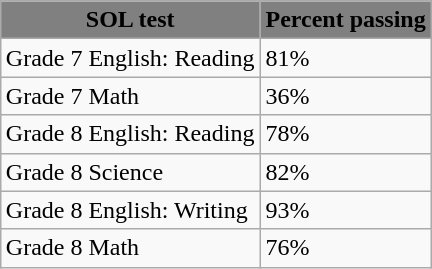<table class="wikitable" style="margin:auto; float:right;">
<tr>
<th style="background:gray;">SOL test</th>
<th style="background:gray;">Percent passing</th>
</tr>
<tr>
<td>Grade 7 English: Reading</td>
<td>81%</td>
</tr>
<tr>
<td>Grade 7 Math</td>
<td>36%</td>
</tr>
<tr>
<td>Grade 8 English: Reading</td>
<td>78%</td>
</tr>
<tr>
<td>Grade 8 Science</td>
<td>82%</td>
</tr>
<tr>
<td>Grade 8 English: Writing</td>
<td>93%</td>
</tr>
<tr>
<td>Grade 8 Math</td>
<td>76%</td>
</tr>
</table>
